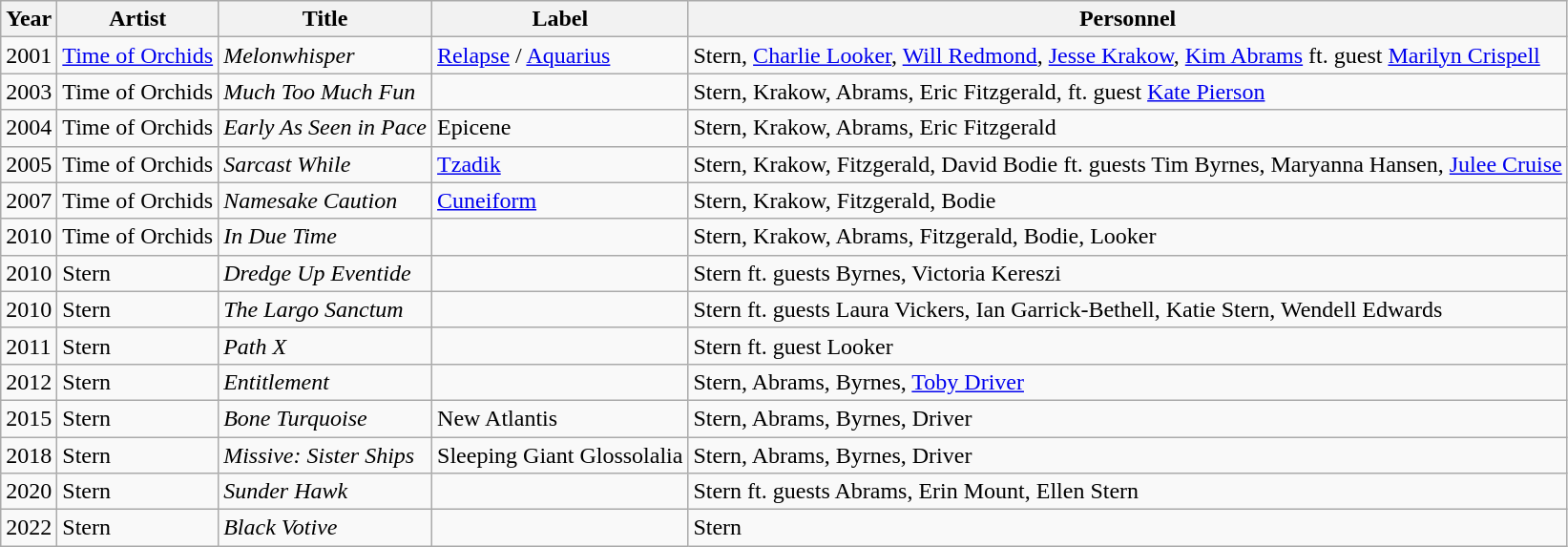<table class="wikitable sortable">
<tr>
<th>Year</th>
<th>Artist</th>
<th>Title</th>
<th>Label</th>
<th>Personnel</th>
</tr>
<tr>
<td>2001</td>
<td><a href='#'>Time of Orchids</a></td>
<td><em>Melonwhisper</em></td>
<td><a href='#'>Relapse</a> / <a href='#'>Aquarius</a></td>
<td>Stern, <a href='#'>Charlie Looker</a>, <a href='#'>Will Redmond</a>, <a href='#'>Jesse Krakow</a>, <a href='#'>Kim Abrams</a> ft. guest <a href='#'>Marilyn Crispell</a></td>
</tr>
<tr>
<td>2003</td>
<td>Time of Orchids</td>
<td><em>Much Too Much Fun</em></td>
<td></td>
<td>Stern, Krakow, Abrams, Eric Fitzgerald, ft. guest <a href='#'>Kate Pierson</a></td>
</tr>
<tr>
<td>2004</td>
<td>Time of Orchids</td>
<td><em>Early As Seen in Pace</em></td>
<td>Epicene</td>
<td>Stern, Krakow, Abrams, Eric Fitzgerald</td>
</tr>
<tr>
<td>2005</td>
<td>Time of Orchids</td>
<td><em>Sarcast While</em></td>
<td><a href='#'>Tzadik</a></td>
<td>Stern, Krakow, Fitzgerald, David Bodie ft. guests Tim Byrnes, Maryanna Hansen, <a href='#'>Julee Cruise</a></td>
</tr>
<tr>
<td>2007</td>
<td>Time of Orchids</td>
<td><em>Namesake Caution</em></td>
<td><a href='#'>Cuneiform</a></td>
<td>Stern, Krakow, Fitzgerald, Bodie</td>
</tr>
<tr>
<td>2010</td>
<td>Time of Orchids</td>
<td><em>In Due Time</em></td>
<td></td>
<td>Stern, Krakow, Abrams, Fitzgerald, Bodie, Looker</td>
</tr>
<tr>
<td>2010</td>
<td>Stern</td>
<td><em>Dredge Up Eventide</em></td>
<td></td>
<td>Stern ft. guests Byrnes, Victoria Kereszi</td>
</tr>
<tr>
<td>2010</td>
<td>Stern</td>
<td><em>The Largo Sanctum</em></td>
<td></td>
<td>Stern ft. guests Laura Vickers, Ian Garrick-Bethell, Katie Stern, Wendell Edwards</td>
</tr>
<tr>
<td>2011</td>
<td>Stern</td>
<td><em>Path X</em></td>
<td></td>
<td>Stern ft. guest Looker</td>
</tr>
<tr>
<td>2012</td>
<td>Stern</td>
<td><em>Entitlement</em></td>
<td></td>
<td>Stern, Abrams, Byrnes, <a href='#'>Toby Driver</a></td>
</tr>
<tr>
<td>2015</td>
<td>Stern</td>
<td><em>Bone Turquoise</em></td>
<td>New Atlantis</td>
<td>Stern, Abrams, Byrnes, Driver</td>
</tr>
<tr>
<td>2018</td>
<td>Stern</td>
<td><em>Missive: Sister Ships</em></td>
<td>Sleeping Giant Glossolalia</td>
<td>Stern, Abrams, Byrnes, Driver</td>
</tr>
<tr>
<td>2020</td>
<td>Stern</td>
<td><em>Sunder Hawk</em></td>
<td></td>
<td>Stern ft. guests Abrams, Erin Mount, Ellen Stern</td>
</tr>
<tr>
<td>2022</td>
<td>Stern</td>
<td><em>Black Votive</em></td>
<td></td>
<td>Stern</td>
</tr>
</table>
